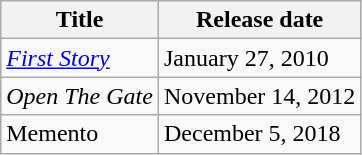<table class="wikitable">
<tr>
<th>Title</th>
<th>Release date</th>
</tr>
<tr>
<td><em><a href='#'>First Story</a></em></td>
<td>January 27, 2010</td>
</tr>
<tr>
<td><em>Open The Gate</em></td>
<td>November 14, 2012</td>
</tr>
<tr>
<td>Memento</td>
<td>December 5, 2018</td>
</tr>
</table>
